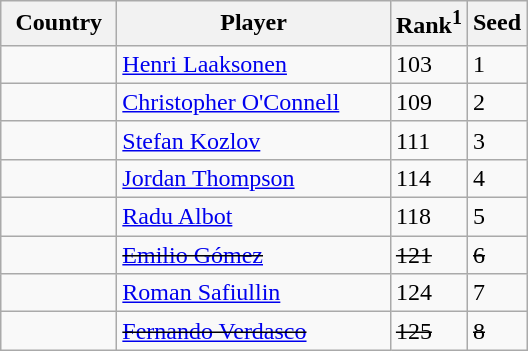<table class="sortable wikitable">
<tr>
<th width="70">Country</th>
<th width="175">Player</th>
<th>Rank<sup>1</sup></th>
<th>Seed</th>
</tr>
<tr>
<td></td>
<td><a href='#'>Henri Laaksonen</a></td>
<td>103</td>
<td>1</td>
</tr>
<tr>
<td></td>
<td><a href='#'>Christopher O'Connell</a></td>
<td>109</td>
<td>2</td>
</tr>
<tr>
<td></td>
<td><a href='#'>Stefan Kozlov</a></td>
<td>111</td>
<td>3</td>
</tr>
<tr>
<td></td>
<td><a href='#'>Jordan Thompson</a></td>
<td>114</td>
<td>4</td>
</tr>
<tr>
<td></td>
<td><a href='#'>Radu Albot</a></td>
<td>118</td>
<td>5</td>
</tr>
<tr>
<td><s></s></td>
<td><s><a href='#'>Emilio Gómez</a></s></td>
<td><s>121</s></td>
<td><s>6</s></td>
</tr>
<tr>
<td></td>
<td><a href='#'>Roman Safiullin</a></td>
<td>124</td>
<td>7</td>
</tr>
<tr>
<td><s></s></td>
<td><s><a href='#'>Fernando Verdasco</a></s></td>
<td><s>125</s></td>
<td><s>8</s></td>
</tr>
</table>
